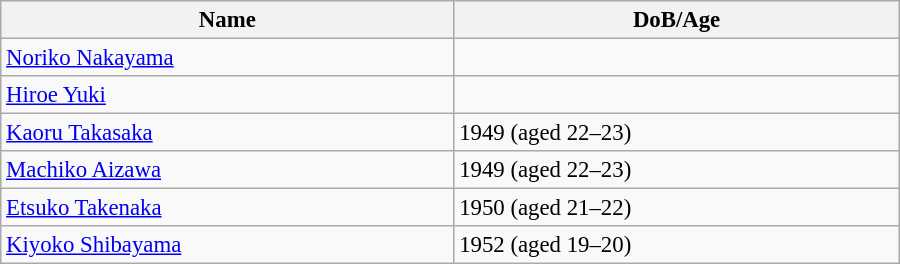<table class="wikitable" style="width:600px; font-size:95%;">
<tr>
<th align="left">Name</th>
<th align="left">DoB/Age</th>
</tr>
<tr>
<td align="left"><a href='#'>Noriko Nakayama</a></td>
<td align="left"></td>
</tr>
<tr>
<td align="left"><a href='#'>Hiroe Yuki</a></td>
<td align="left"></td>
</tr>
<tr>
<td align="left"><a href='#'>Kaoru Takasaka</a></td>
<td align="left">1949 (aged 22–23)</td>
</tr>
<tr>
<td align="left"><a href='#'>Machiko Aizawa</a></td>
<td align="left">1949 (aged 22–23)</td>
</tr>
<tr>
<td align="left"><a href='#'>Etsuko Takenaka</a></td>
<td align="left">1950 (aged 21–22)</td>
</tr>
<tr>
<td align="left"><a href='#'>Kiyoko Shibayama</a></td>
<td align="left">1952 (aged 19–20)</td>
</tr>
</table>
